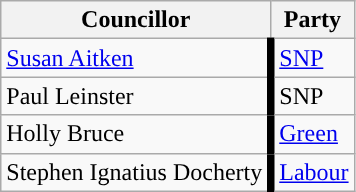<table class="wikitable" border="1">
<tr>
<th>Councillor</th>
<th>Party</th>
</tr>
<tr>
<td><a href='#'>Susan Aitken</a></td>
<td style="border-left: 5px solid "><a href='#'>SNP</a></td>
</tr>
<tr>
<td>Paul Leinster</td>
<td style="border-left: 5px solid ">SNP</td>
</tr>
<tr>
<td>Holly Bruce</td>
<td style="border-left: 5px solid "><a href='#'>Green</a></td>
</tr>
<tr>
<td>Stephen Ignatius Docherty</td>
<td style="border-left: 5px solid "><a href='#'>Labour</a></td>
</tr>
</table>
